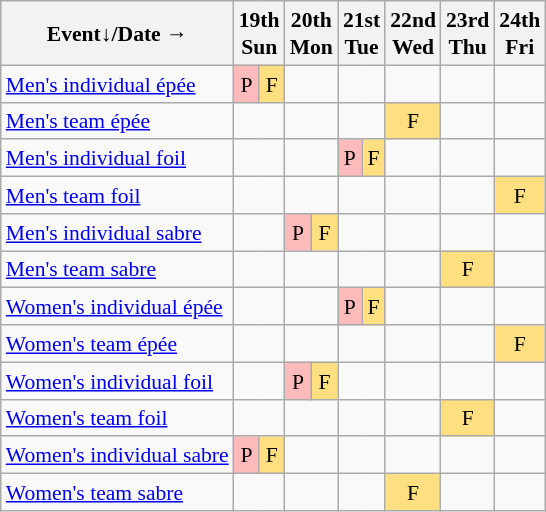<table class="wikitable" style="margin:0.5em auto; font-size:90%; line-height:1.25em; text-align:center;">
<tr>
<th>Event↓/Date →</th>
<th colspan=2>19th<br>Sun</th>
<th colspan=2>20th<br>Mon</th>
<th colspan=2>21st<br>Tue</th>
<th>22nd<br>Wed</th>
<th>23rd<br>Thu</th>
<th>24th<br>Fri</th>
</tr>
<tr>
<td style="text-align:left;"><a href='#'>Men's individual épée</a></td>
<td bgcolor="#FFBBBB">P</td>
<td bgcolor="#FFDF80">F</td>
<td colspan=2></td>
<td colspan=2></td>
<td></td>
<td></td>
<td></td>
</tr>
<tr>
<td style="text-align:left;"><a href='#'>Men's team épée</a></td>
<td colspan=2></td>
<td colspan=2></td>
<td colspan=2></td>
<td bgcolor="#FFDF80">F</td>
<td></td>
<td></td>
</tr>
<tr>
<td style="text-align:left;"><a href='#'>Men's individual foil</a></td>
<td colspan=2></td>
<td colspan=2></td>
<td bgcolor="#FFBBBB">P</td>
<td bgcolor="#FFDF80">F</td>
<td></td>
<td></td>
<td></td>
</tr>
<tr>
<td style="text-align:left;"><a href='#'>Men's team foil</a></td>
<td colspan=2></td>
<td colspan=2></td>
<td colspan=2></td>
<td></td>
<td></td>
<td bgcolor="#FFDF80">F</td>
</tr>
<tr>
<td style="text-align:left;"><a href='#'>Men's individual sabre</a></td>
<td colspan=2></td>
<td bgcolor="#FFBBBB">P</td>
<td bgcolor="#FFDF80">F</td>
<td colspan=2></td>
<td></td>
<td></td>
<td></td>
</tr>
<tr>
<td style="text-align:left;"><a href='#'>Men's team sabre</a></td>
<td colspan=2></td>
<td colspan=2></td>
<td colspan=2></td>
<td></td>
<td bgcolor="#FFDF80">F</td>
<td></td>
</tr>
<tr>
<td style="text-align:left;"><a href='#'>Women's individual épée</a></td>
<td colspan=2></td>
<td colspan=2></td>
<td bgcolor="#FFBBBB">P</td>
<td bgcolor="#FFDF80">F</td>
<td></td>
<td></td>
<td></td>
</tr>
<tr>
<td style="text-align:left;"><a href='#'>Women's team épée</a></td>
<td colspan=2></td>
<td colspan=2></td>
<td colspan=2></td>
<td></td>
<td></td>
<td bgcolor="#FFDF80">F</td>
</tr>
<tr>
<td style="text-align:left;"><a href='#'>Women's individual foil</a></td>
<td colspan=2></td>
<td bgcolor="#FFBBBB">P</td>
<td bgcolor="#FFDF80">F</td>
<td colspan=2></td>
<td></td>
<td></td>
<td></td>
</tr>
<tr>
<td style="text-align:left;"><a href='#'>Women's team foil</a></td>
<td colspan=2></td>
<td colspan=2></td>
<td colspan=2></td>
<td></td>
<td bgcolor="#FFDF80">F</td>
<td></td>
</tr>
<tr>
<td style="text-align:left;"><a href='#'>Women's individual sabre</a></td>
<td bgcolor="#FFBBBB">P</td>
<td bgcolor="#FFDF80">F</td>
<td colspan=2></td>
<td colspan=2></td>
<td></td>
<td></td>
<td></td>
</tr>
<tr>
<td style="text-align:left;"><a href='#'>Women's team sabre</a></td>
<td colspan=2></td>
<td colspan=2></td>
<td colspan=2></td>
<td bgcolor="#FFDF80">F</td>
<td></td>
<td></td>
</tr>
</table>
